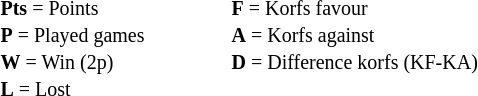<table>
<tr>
<td valign="top"><small><strong>Pts</strong> = Points <br><strong>P</strong> = Played games <br><strong>W</strong> = Win (2p)<br><strong>L</strong> = Lost</small></td>
<td width="50"> </td>
<td valign="top"><small><strong>F</strong> = Korfs favour<br><strong>A</strong> = Korfs against<br><strong>D</strong> = Difference korfs (KF-KA)<br></small></td>
<td width="50"> </td>
<td valign="top"></td>
</tr>
</table>
